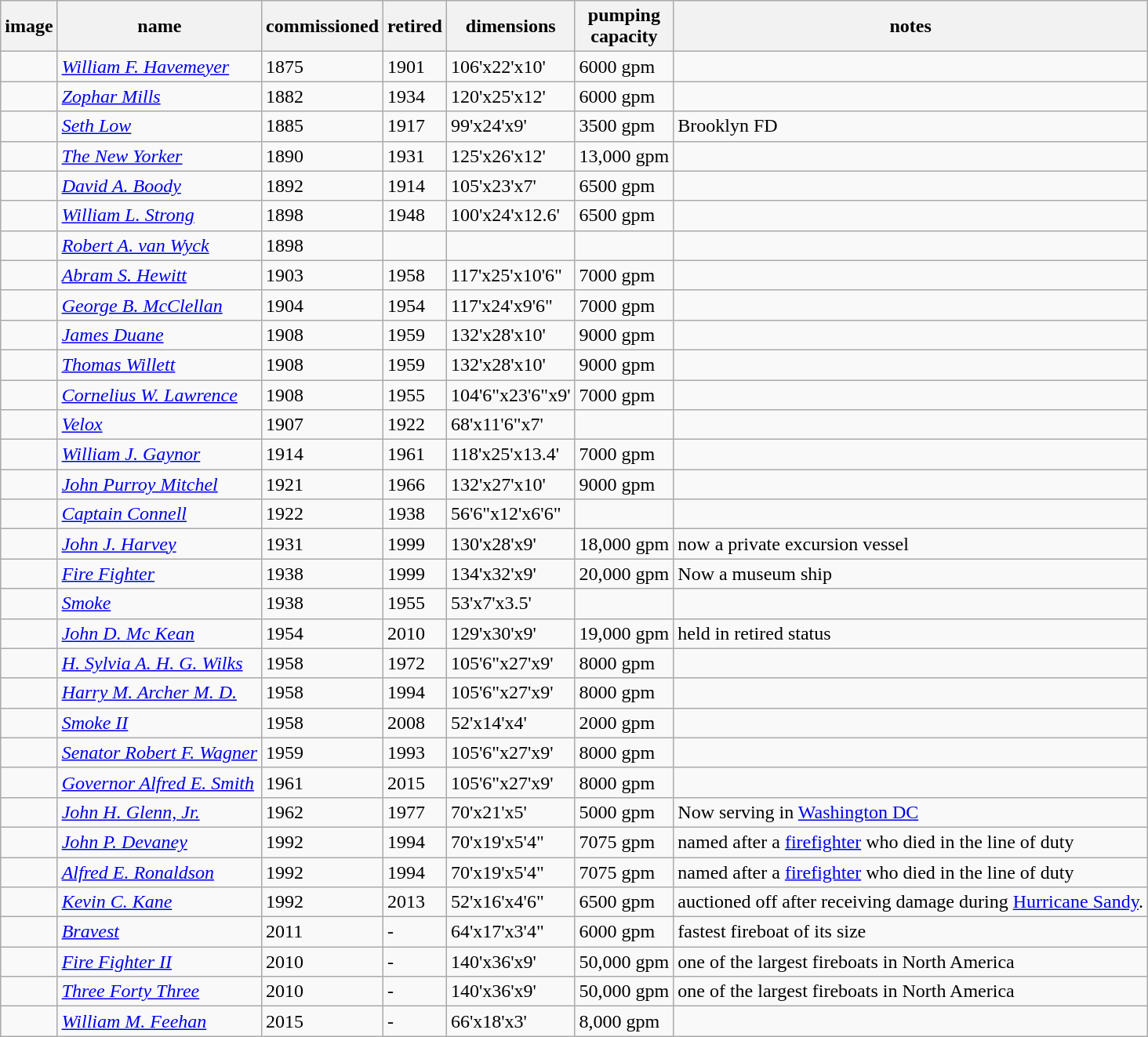<table class="wikitable sortable">
<tr>
<th>image</th>
<th>name</th>
<th>commissioned</th>
<th>retired</th>
<th>dimensions</th>
<th>pumping<br>capacity</th>
<th>notes</th>
</tr>
<tr>
<td></td>
<td><a href='#'><em>William F. Havemeyer</em></a></td>
<td>1875</td>
<td>1901</td>
<td>106'x22'x10'</td>
<td>6000 gpm</td>
<td></td>
</tr>
<tr>
<td></td>
<td><em><a href='#'>Zophar Mills</a></em></td>
<td>1882</td>
<td>1934</td>
<td>120'x25'x12'</td>
<td>6000 gpm</td>
<td></td>
</tr>
<tr>
<td></td>
<td><a href='#'><em>Seth Low</em></a></td>
<td>1885</td>
<td>1917</td>
<td>99'x24'x9'</td>
<td>3500 gpm</td>
<td>Brooklyn FD</td>
</tr>
<tr>
<td></td>
<td><a href='#'><em>The New Yorker</em></a></td>
<td>1890</td>
<td>1931</td>
<td>125'x26'x12'</td>
<td>13,000 gpm</td>
<td></td>
</tr>
<tr>
<td></td>
<td><a href='#'><em>David A. Boody</em></a></td>
<td>1892</td>
<td>1914</td>
<td>105'x23'x7'</td>
<td>6500 gpm</td>
<td></td>
</tr>
<tr>
<td></td>
<td><a href='#'><em>William L. Strong</em></a></td>
<td>1898</td>
<td>1948</td>
<td>100'x24'x12.6'</td>
<td>6500 gpm</td>
<td></td>
</tr>
<tr>
<td></td>
<td><a href='#'><em>Robert A. van Wyck</em></a></td>
<td>1898</td>
<td></td>
<td></td>
<td></td>
<td></td>
</tr>
<tr>
<td></td>
<td><a href='#'><em>Abram S. Hewitt</em></a></td>
<td>1903</td>
<td>1958</td>
<td>117'x25'x10'6"</td>
<td>7000 gpm</td>
<td></td>
</tr>
<tr>
<td></td>
<td><a href='#'><em>George B. McClellan</em></a></td>
<td>1904</td>
<td>1954</td>
<td>117'x24'x9'6"</td>
<td>7000 gpm</td>
<td></td>
</tr>
<tr>
<td></td>
<td><a href='#'><em>James Duane</em></a></td>
<td>1908</td>
<td>1959</td>
<td>132'x28'x10'</td>
<td>9000 gpm</td>
<td></td>
</tr>
<tr>
<td></td>
<td><a href='#'><em>Thomas Willett</em></a></td>
<td>1908</td>
<td>1959</td>
<td>132'x28'x10'</td>
<td>9000 gpm</td>
<td></td>
</tr>
<tr>
<td></td>
<td><em><a href='#'>Cornelius W. Lawrence</a></em></td>
<td>1908</td>
<td>1955</td>
<td>104'6"x23'6"x9'</td>
<td>7000 gpm</td>
<td></td>
</tr>
<tr>
<td></td>
<td><a href='#'><em>Velox</em></a></td>
<td>1907</td>
<td>1922</td>
<td>68'x11'6"x7'</td>
<td></td>
<td></td>
</tr>
<tr>
<td></td>
<td><a href='#'><em>William J. Gaynor</em></a></td>
<td>1914</td>
<td>1961</td>
<td>118'x25'x13.4'</td>
<td>7000 gpm</td>
<td></td>
</tr>
<tr>
<td></td>
<td><a href='#'><em>John Purroy Mitchel</em></a></td>
<td>1921</td>
<td>1966</td>
<td>132'x27'x10'</td>
<td>9000 gpm</td>
<td></td>
</tr>
<tr>
<td></td>
<td><em><a href='#'>Captain Connell</a></em></td>
<td>1922</td>
<td>1938</td>
<td>56'6"x12'x6'6"</td>
<td></td>
<td></td>
</tr>
<tr>
<td></td>
<td><em><a href='#'>John J. Harvey</a></em></td>
<td>1931</td>
<td>1999</td>
<td>130'x28'x9'</td>
<td>18,000 gpm</td>
<td>now a private excursion vessel</td>
</tr>
<tr>
<td></td>
<td><a href='#'><em>Fire Fighter</em></a></td>
<td>1938</td>
<td>1999</td>
<td>134'x32'x9'</td>
<td>20,000 gpm</td>
<td>Now a museum ship</td>
</tr>
<tr>
<td></td>
<td><a href='#'><em>Smoke</em></a></td>
<td>1938</td>
<td>1955</td>
<td>53'x7'x3.5'</td>
<td></td>
<td></td>
</tr>
<tr>
<td></td>
<td><a href='#'><em>John D. Mc Kean</em></a></td>
<td>1954</td>
<td>2010</td>
<td>129'x30'x9'</td>
<td>19,000 gpm</td>
<td>held in retired status</td>
</tr>
<tr>
<td></td>
<td><em><a href='#'>H. Sylvia A. H. G. Wilks</a></em></td>
<td>1958</td>
<td>1972</td>
<td>105'6"x27'x9'</td>
<td>8000 gpm</td>
<td></td>
</tr>
<tr>
<td></td>
<td><em><a href='#'>Harry M. Archer M. D.</a></em></td>
<td>1958</td>
<td>1994</td>
<td>105'6"x27'x9'</td>
<td>8000 gpm</td>
<td></td>
</tr>
<tr>
<td></td>
<td><a href='#'><em>Smoke II</em></a></td>
<td>1958</td>
<td>2008</td>
<td>52'x14'x4'</td>
<td>2000 gpm</td>
<td></td>
</tr>
<tr>
<td></td>
<td><a href='#'><em>Senator Robert F. Wagner</em></a></td>
<td>1959</td>
<td>1993</td>
<td>105'6"x27'x9'</td>
<td>8000 gpm</td>
<td></td>
</tr>
<tr>
<td></td>
<td><a href='#'><em>Governor Alfred E. Smith</em></a></td>
<td>1961</td>
<td>2015</td>
<td>105'6"x27'x9'</td>
<td>8000 gpm</td>
<td></td>
</tr>
<tr>
<td></td>
<td><a href='#'><em>John H. Glenn, Jr.</em></a></td>
<td>1962</td>
<td>1977</td>
<td>70'x21'x5'</td>
<td>5000 gpm</td>
<td>Now serving in <a href='#'>Washington DC</a></td>
</tr>
<tr>
<td></td>
<td><a href='#'><em>John P. Devaney</em></a></td>
<td>1992</td>
<td>1994</td>
<td>70'x19'x5'4"</td>
<td>7075 gpm</td>
<td>named after a <a href='#'>firefighter</a> who died in the line of duty</td>
</tr>
<tr>
<td></td>
<td><a href='#'><em>Alfred E. Ronaldson</em></a></td>
<td>1992</td>
<td>1994</td>
<td>70'x19'x5'4"</td>
<td>7075 gpm</td>
<td>named after a <a href='#'>firefighter</a> who died in the line of duty</td>
</tr>
<tr>
<td></td>
<td><em><a href='#'>Kevin C. Kane</a></em></td>
<td>1992</td>
<td>2013</td>
<td>52'x16'x4'6"</td>
<td>6500 gpm</td>
<td>auctioned off after receiving damage during <a href='#'>Hurricane Sandy</a>.</td>
</tr>
<tr>
<td></td>
<td><a href='#'><em>Bravest</em></a></td>
<td>2011</td>
<td>-</td>
<td>64'x17'x3'4"</td>
<td>6000 gpm</td>
<td>fastest fireboat of its size</td>
</tr>
<tr>
<td></td>
<td><em><a href='#'>Fire Fighter II</a></em></td>
<td>2010</td>
<td>-</td>
<td>140'x36'x9'</td>
<td>50,000 gpm</td>
<td>one of the largest fireboats in North America</td>
</tr>
<tr>
<td></td>
<td><em><a href='#'>Three Forty Three</a></em></td>
<td>2010</td>
<td>-</td>
<td>140'x36'x9'</td>
<td>50,000 gpm</td>
<td>one of the largest fireboats in North America</td>
</tr>
<tr>
<td></td>
<td><a href='#'><em>William M. Feehan</em></a></td>
<td>2015</td>
<td>-</td>
<td>66'x18'x3'</td>
<td>8,000 gpm</td>
<td></td>
</tr>
</table>
